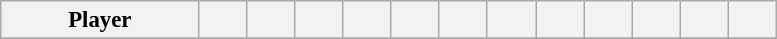<table class="wikitable sortable" style="text-align:center; font-size:95%">
<tr>
<th scope="col" width="125px">Player</th>
<th scope="col" width="25px"></th>
<th scope="col" width="25px"></th>
<th scope="col" width="25px"></th>
<th scope="col" width="25px"></th>
<th scope="col" width="25px"></th>
<th scope="col" width="25px"></th>
<th scope="col" width="25px"></th>
<th scope="col" width="25px"></th>
<th scope="col" width="25px"></th>
<th scope="col" width="25px"></th>
<th scope="col" width="25px"></th>
<th scope="col" width="25px"></th>
</tr>
<tr>
</tr>
</table>
